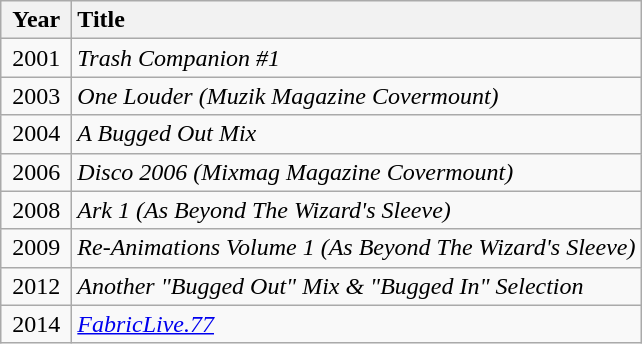<table class="wikitable">
<tr>
<th style="vertical-align:top; text-align:center; width:40px;">Year</th>
<th style="text-align:left">Title</th>
</tr>
<tr>
<td align="center">2001</td>
<td><em>Trash Companion #1</em></td>
</tr>
<tr>
<td align="center">2003</td>
<td><em> One Louder (Muzik Magazine Covermount)</em></td>
</tr>
<tr>
<td align="center">2004</td>
<td><em>A Bugged Out Mix</em></td>
</tr>
<tr>
<td align="center">2006</td>
<td><em>Disco 2006 (Mixmag Magazine Covermount)</em></td>
</tr>
<tr>
<td align="center">2008</td>
<td><em>Ark 1 (As Beyond The Wizard's Sleeve)</em></td>
</tr>
<tr>
<td align="center">2009</td>
<td><em>Re-Animations Volume 1 (As Beyond The Wizard's Sleeve)</em></td>
</tr>
<tr>
<td align="center">2012</td>
<td><em>Another "Bugged Out" Mix & "Bugged In" Selection</em></td>
</tr>
<tr>
<td align="center">2014</td>
<td><em><a href='#'>FabricLive.77</a></em></td>
</tr>
</table>
